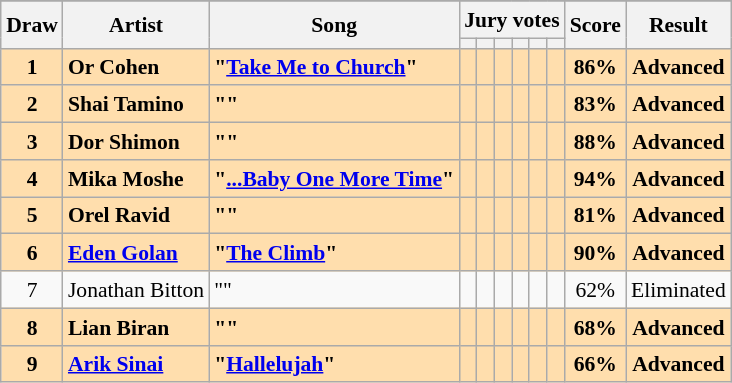<table class="sortable wikitable" style="margin: 1em auto 1em auto; text-align:center; font-size:90%; line-height:18px;">
<tr>
</tr>
<tr>
<th rowspan="2">Draw</th>
<th rowspan="2">Artist</th>
<th rowspan="2">Song</th>
<th colspan="6" class="unsortable">Jury votes</th>
<th rowspan="2">Score</th>
<th rowspan="2">Result</th>
</tr>
<tr>
<th class="unsortable"></th>
<th class="unsortable"></th>
<th class="unsortable"></th>
<th class="unsortable"></th>
<th class="unsortable"></th>
<th class="unsortable"></th>
</tr>
<tr style="font-weight:bold; background:navajowhite;">
<td>1</td>
<td align="left">Or Cohen</td>
<td align="left">"<a href='#'>Take Me to Church</a>"</td>
<td></td>
<td></td>
<td></td>
<td></td>
<td></td>
<td></td>
<td>86%</td>
<td>Advanced</td>
</tr>
<tr style="font-weight:bold; background:navajowhite;">
<td>2</td>
<td align="left">Shai Tamino</td>
<td align="left">""</td>
<td></td>
<td></td>
<td></td>
<td></td>
<td></td>
<td></td>
<td>83%</td>
<td>Advanced</td>
</tr>
<tr style="font-weight:bold; background:navajowhite;">
<td>3</td>
<td align="left">Dor Shimon</td>
<td align="left">""</td>
<td></td>
<td></td>
<td></td>
<td></td>
<td></td>
<td></td>
<td>88%</td>
<td>Advanced</td>
</tr>
<tr style="font-weight:bold; background:navajowhite;">
<td>4</td>
<td align="left">Mika Moshe</td>
<td align="left">"<a href='#'>...Baby One More Time</a>"</td>
<td></td>
<td></td>
<td></td>
<td></td>
<td></td>
<td></td>
<td>94%</td>
<td>Advanced</td>
</tr>
<tr style="font-weight:bold; background:navajowhite;">
<td>5</td>
<td align="left">Orel Ravid</td>
<td align="left">""</td>
<td></td>
<td></td>
<td></td>
<td></td>
<td></td>
<td></td>
<td>81%</td>
<td>Advanced</td>
</tr>
<tr style="font-weight:bold; background:navajowhite;">
<td>6</td>
<td align="left"><a href='#'>Eden Golan</a></td>
<td align="left">"<a href='#'>The Climb</a>"</td>
<td></td>
<td></td>
<td></td>
<td></td>
<td></td>
<td></td>
<td>90%</td>
<td>Advanced</td>
</tr>
<tr>
<td>7</td>
<td align="left">Jonathan Bitton</td>
<td align="left">""</td>
<td></td>
<td></td>
<td></td>
<td></td>
<td></td>
<td></td>
<td>62%</td>
<td>Eliminated</td>
</tr>
<tr style="font-weight:bold; background:navajowhite;">
<td>8</td>
<td align="left">Lian Biran</td>
<td align="left">""</td>
<td></td>
<td></td>
<td></td>
<td></td>
<td></td>
<td></td>
<td>68%</td>
<td>Advanced</td>
</tr>
<tr style="font-weight:bold; background:navajowhite;">
<td>9</td>
<td align="left"><a href='#'>Arik Sinai</a></td>
<td align="left">"<a href='#'>Hallelujah</a>"</td>
<td></td>
<td></td>
<td></td>
<td></td>
<td></td>
<td></td>
<td>66%</td>
<td>Advanced</td>
</tr>
</table>
